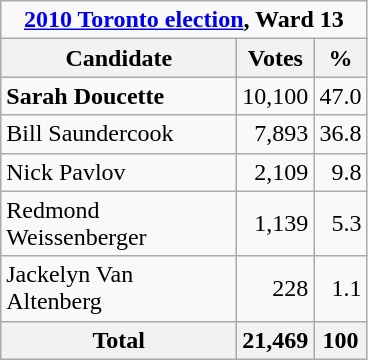<table class="wikitable">
<tr>
<td Colspan="3" align="center"><strong><a href='#'>2010 Toronto election</a>, Ward 13</strong></td>
</tr>
<tr>
<th bgcolor="#DDDDFF" width="150px">Candidate</th>
<th bgcolor="#DDDDFF">Votes</th>
<th bgcolor="#DDDDFF">%</th>
</tr>
<tr>
<td><strong>Sarah Doucette</strong></td>
<td align=right>10,100</td>
<td align=right>47.0</td>
</tr>
<tr>
<td>Bill Saundercook</td>
<td align=right>7,893</td>
<td align=right>36.8</td>
</tr>
<tr>
<td>Nick Pavlov</td>
<td align=right>2,109</td>
<td align=right>9.8</td>
</tr>
<tr>
<td>Redmond Weissenberger</td>
<td align=right>1,139</td>
<td align=right>5.3</td>
</tr>
<tr>
<td>Jackelyn Van Altenberg</td>
<td align=right>228</td>
<td align=right>1.1</td>
</tr>
<tr>
<th>Total</th>
<th align=right>21,469</th>
<th align=right>100</th>
</tr>
</table>
